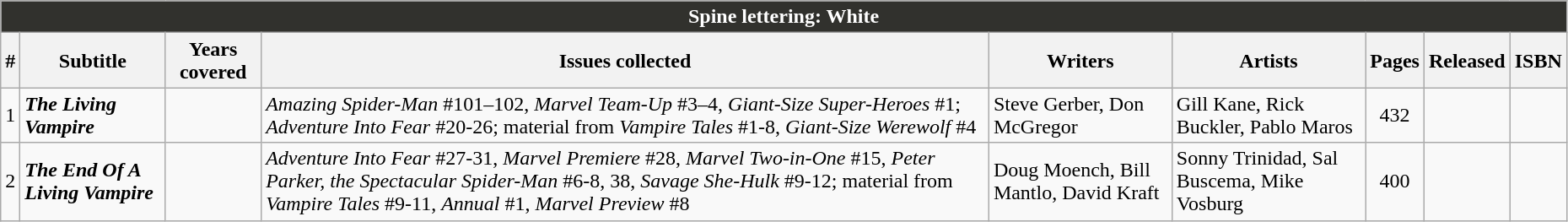<table class="wikitable sortable" width=98%>
<tr>
<th colspan=9 style="background-color: #31312D; color: white;">Spine lettering: White</th>
</tr>
<tr>
<th class="unsortable">#</th>
<th class="unsortable">Subtitle</th>
<th>Years covered</th>
<th class="unsortable">Issues collected</th>
<th class="unsortable">Writers</th>
<th class="unsortable">Artists</th>
<th class="unsortable">Pages</th>
<th>Released</th>
<th class="unsortable">ISBN</th>
</tr>
<tr>
<td>1</td>
<td><strong><em>The Living Vampire</em></strong></td>
<td></td>
<td><em>Amazing Spider-Man</em> #101–102, <em>Marvel Team-Up</em> #3–4, <em>Giant-Size Super-Heroes</em> #1; <em>Adventure Into Fear</em> #20-26; material from <em>Vampire Tales</em> #1-8, <em>Giant-Size Werewolf</em> #4</td>
<td>Steve Gerber, Don McGregor</td>
<td>Gill Kane, Rick Buckler, Pablo Maros</td>
<td style="text-align: center;">432</td>
<td></td>
<td></td>
</tr>
<tr>
<td>2</td>
<td><strong><em>The End Of A Living Vampire</em></strong></td>
<td></td>
<td><em>Adventure Into Fear</em> #27-31, <em>Marvel Premiere</em> #28, <em>Marvel Two-in-One</em> #15, <em>Peter Parker, the Spectacular Spider-Man</em> #6-8, 38, <em>Savage She-Hulk</em> #9-12; material from <em>Vampire Tales</em> #9-11, <em>Annual</em> #1, <em>Marvel Preview</em> #8</td>
<td>Doug Moench, Bill Mantlo, David Kraft</td>
<td>Sonny Trinidad, Sal Buscema, Mike Vosburg</td>
<td style="text-align: center;">400</td>
<td></td>
<td></td>
</tr>
</table>
